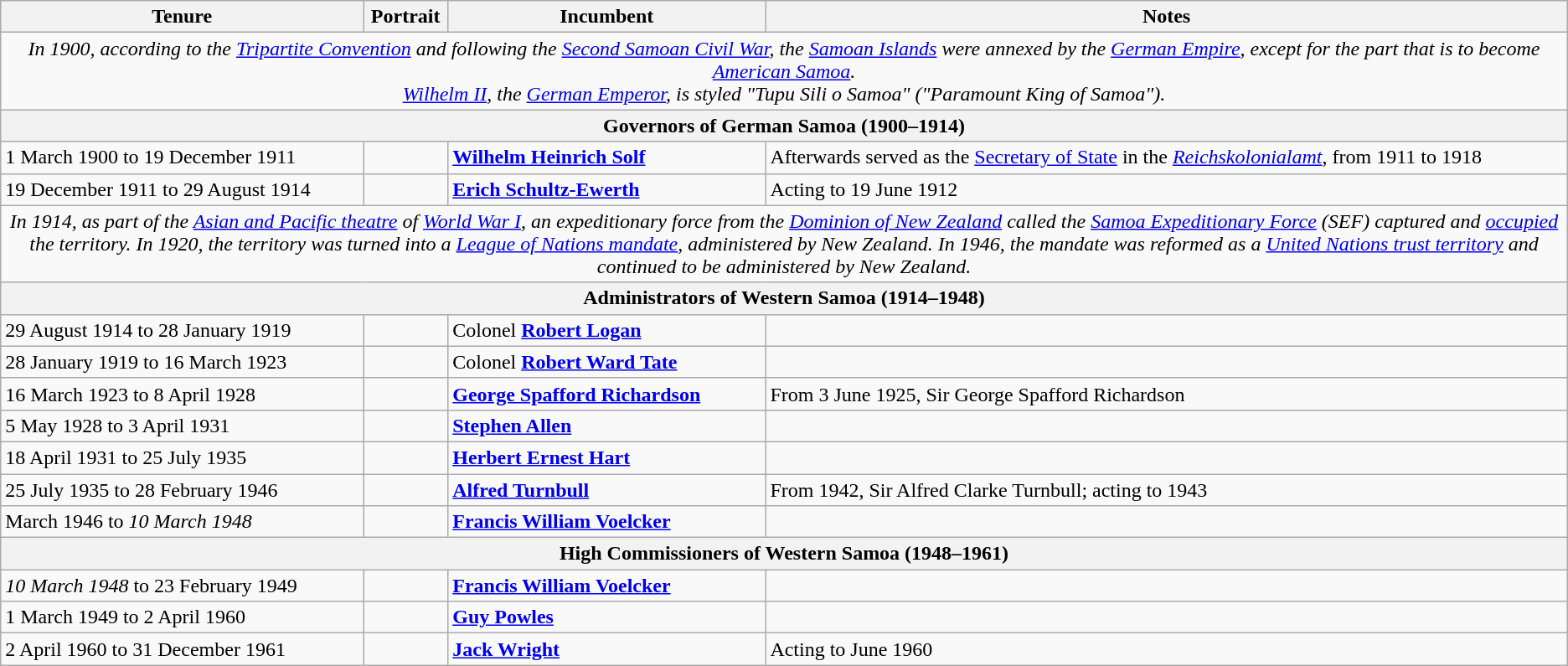<table class="wikitable">
<tr>
<th>Tenure</th>
<th width=60px>Portrait</th>
<th>Incumbent</th>
<th>Notes</th>
</tr>
<tr align=center>
<td colspan="4"><em>In 1900, according to the <a href='#'>Tripartite Convention</a> and following the <a href='#'>Second Samoan Civil War</a>, the <a href='#'>Samoan Islands</a> were annexed by the <a href='#'>German Empire</a>, except for the part that is to become <a href='#'>American Samoa</a>.<br><a href='#'>Wilhelm II</a>, the <a href='#'>German Emperor</a>, is styled "Tupu Sili o Samoa" ("Paramount King of Samoa").</em></td>
</tr>
<tr align=center>
<th colspan="4">Governors of German Samoa (1900–1914)</th>
</tr>
<tr>
<td>1 March 1900 to 19 December 1911</td>
<td></td>
<td><strong><a href='#'>Wilhelm Heinrich Solf</a></strong></td>
<td>Afterwards served as the <a href='#'>Secretary of State</a> in the <a href='#'><em>Reichskolonialamt</em></a>, from 1911 to 1918</td>
</tr>
<tr>
<td>19 December 1911 to 29 August 1914</td>
<td></td>
<td><strong><a href='#'>Erich Schultz-Ewerth</a></strong></td>
<td>Acting to 19 June 1912</td>
</tr>
<tr align=center>
<td colspan="4"><em>In 1914, as part of the <a href='#'>Asian and Pacific theatre</a> of <a href='#'>World War I</a>, an expeditionary force from the <a href='#'>Dominion of New Zealand</a> called the <a href='#'>Samoa Expeditionary Force</a> (SEF) captured and <a href='#'>occupied</a> the territory. In 1920, the territory was turned into a <a href='#'>League of Nations mandate</a>, administered by New Zealand. In 1946, the mandate was reformed as a <a href='#'>United Nations trust territory</a> and continued to be administered by New Zealand.</em></td>
</tr>
<tr align=center>
<th colspan="4">Administrators of Western Samoa (1914–1948)</th>
</tr>
<tr>
<td>29 August 1914 to 28 January 1919</td>
<td></td>
<td>Colonel <strong><a href='#'>Robert Logan</a></strong></td>
<td></td>
</tr>
<tr>
<td>28 January 1919 to 16 March 1923</td>
<td></td>
<td>Colonel <strong><a href='#'>Robert Ward Tate</a></strong></td>
<td></td>
</tr>
<tr>
<td>16 March 1923 to 8 April 1928</td>
<td></td>
<td><strong><a href='#'>George Spafford Richardson</a></strong></td>
<td>From 3 June 1925, Sir George Spafford Richardson</td>
</tr>
<tr>
<td>5 May 1928 to 3 April 1931</td>
<td></td>
<td><strong><a href='#'>Stephen Allen</a></strong></td>
<td></td>
</tr>
<tr>
<td>18 April 1931 to 25 July 1935</td>
<td></td>
<td><strong><a href='#'>Herbert Ernest Hart</a></strong></td>
<td></td>
</tr>
<tr>
<td>25 July 1935 to 28 February 1946</td>
<td></td>
<td><strong><a href='#'>Alfred Turnbull</a></strong></td>
<td>From 1942, Sir Alfred Clarke Turnbull; acting to 1943</td>
</tr>
<tr>
<td>March 1946 to <em>10 March 1948</em></td>
<td></td>
<td><strong><a href='#'>Francis William Voelcker</a></strong></td>
<td></td>
</tr>
<tr align=center>
<th colspan="4">High Commissioners of Western Samoa (1948–1961)</th>
</tr>
<tr>
<td><em>10 March 1948</em> to 23 February 1949</td>
<td></td>
<td><strong><a href='#'>Francis William Voelcker</a></strong></td>
<td></td>
</tr>
<tr>
<td>1 March 1949 to 2 April 1960</td>
<td></td>
<td><strong><a href='#'>Guy Powles</a></strong></td>
<td></td>
</tr>
<tr>
<td>2 April 1960 to 31 December 1961</td>
<td></td>
<td><strong><a href='#'>Jack Wright</a></strong></td>
<td>Acting to June 1960</td>
</tr>
</table>
